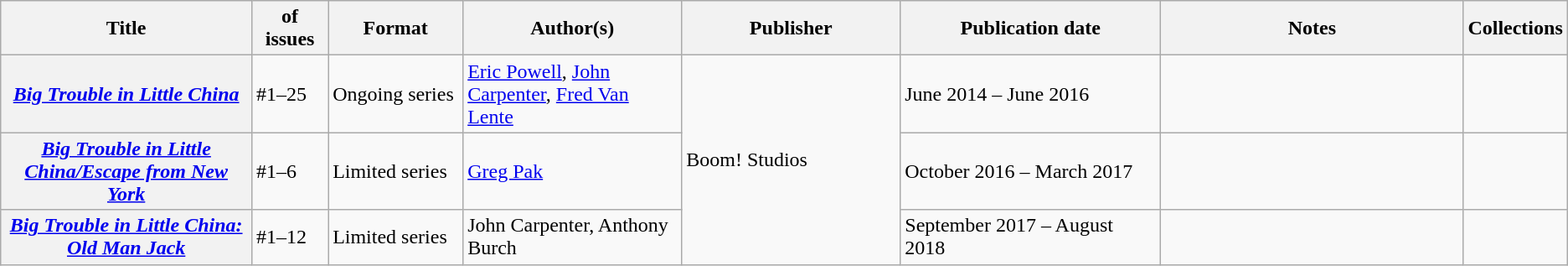<table class="wikitable">
<tr>
<th>Title</th>
<th style="width:40pt"> of issues</th>
<th style="width:75pt">Format</th>
<th style="width:125pt">Author(s)</th>
<th style="width:125pt">Publisher</th>
<th style="width:150pt">Publication date</th>
<th style="width:175pt">Notes</th>
<th>Collections</th>
</tr>
<tr>
<th><em><a href='#'>Big Trouble in Little China</a></em></th>
<td>#1–25</td>
<td>Ongoing series</td>
<td><a href='#'>Eric Powell</a>, <a href='#'>John Carpenter</a>, <a href='#'>Fred Van Lente</a></td>
<td rowspan="3">Boom! Studios</td>
<td>June 2014 – June 2016</td>
<td></td>
<td></td>
</tr>
<tr>
<th><em><a href='#'>Big Trouble in Little China/Escape from New York</a></em></th>
<td>#1–6</td>
<td>Limited series</td>
<td><a href='#'>Greg Pak</a></td>
<td>October 2016 – March 2017</td>
<td></td>
<td></td>
</tr>
<tr>
<th><em><a href='#'>Big Trouble in Little China: Old Man Jack</a></em></th>
<td>#1–12</td>
<td>Limited series</td>
<td>John Carpenter, Anthony Burch</td>
<td>September 2017 – August 2018</td>
<td></td>
<td></td>
</tr>
</table>
